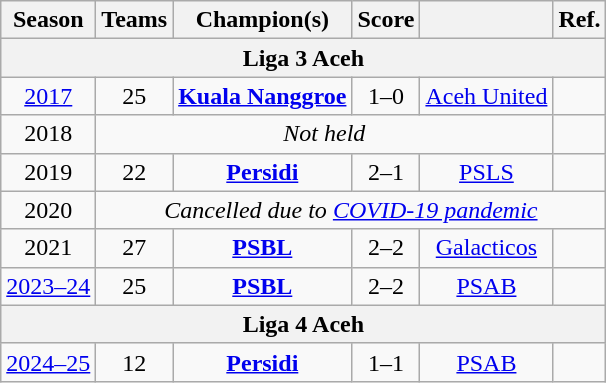<table class="wikitable" style="text-align:center;">
<tr>
<th>Season</th>
<th>Teams</th>
<th>Champion(s)</th>
<th>Score</th>
<th></th>
<th>Ref.</th>
</tr>
<tr>
<th colspan=6>Liga 3 Aceh</th>
</tr>
<tr>
<td><a href='#'>2017</a></td>
<td align=center>25</td>
<td><strong><a href='#'>Kuala Nanggroe</a></strong></td>
<td>1–0</td>
<td><a href='#'>Aceh United</a></td>
<td></td>
</tr>
<tr>
<td>2018</td>
<td colspan=4><em>Not held</em></td>
<td></td>
</tr>
<tr>
<td>2019</td>
<td align=center>22</td>
<td><strong><a href='#'>Persidi</a></strong></td>
<td>2–1</td>
<td><a href='#'>PSLS</a></td>
<td></td>
</tr>
<tr>
<td>2020</td>
<td colspan=5><em>Cancelled due to <a href='#'>COVID-19 pandemic</a></em></td>
</tr>
<tr>
<td>2021</td>
<td align=center>27</td>
<td><strong><a href='#'>PSBL</a></strong></td>
<td>2–2 <br> </td>
<td><a href='#'>Galacticos</a></td>
<td></td>
</tr>
<tr>
<td><a href='#'>2023–24</a></td>
<td>25</td>
<td><strong><a href='#'>PSBL</a></strong></td>
<td>2–2 <br> </td>
<td><a href='#'>PSAB</a></td>
<td></td>
</tr>
<tr>
<th colspan=6>Liga 4 Aceh</th>
</tr>
<tr>
<td><a href='#'>2024–25</a></td>
<td>12</td>
<td><strong><a href='#'>Persidi</a></strong></td>
<td>1–1 <br> </td>
<td><a href='#'>PSAB</a></td>
<td></td>
</tr>
</table>
